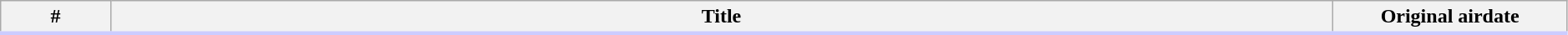<table class="wikitable" width="99%">
<tr style="border-bottom:3px solid #CCF">
<th width="7%">#</th>
<th>Title</th>
<th width="15%">Original airdate<br>
























</th>
</tr>
</table>
